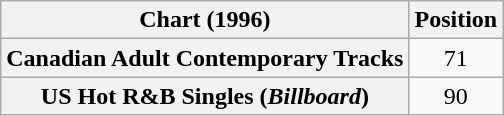<table class="wikitable plainrowheaders sortable">
<tr>
<th>Chart (1996)</th>
<th>Position</th>
</tr>
<tr>
<th scope="row">Canadian Adult Contemporary Tracks</th>
<td style="text-align:center;">71</td>
</tr>
<tr>
<th scope="row">US Hot R&B Singles (<em>Billboard</em>)</th>
<td style="text-align:center;">90</td>
</tr>
</table>
